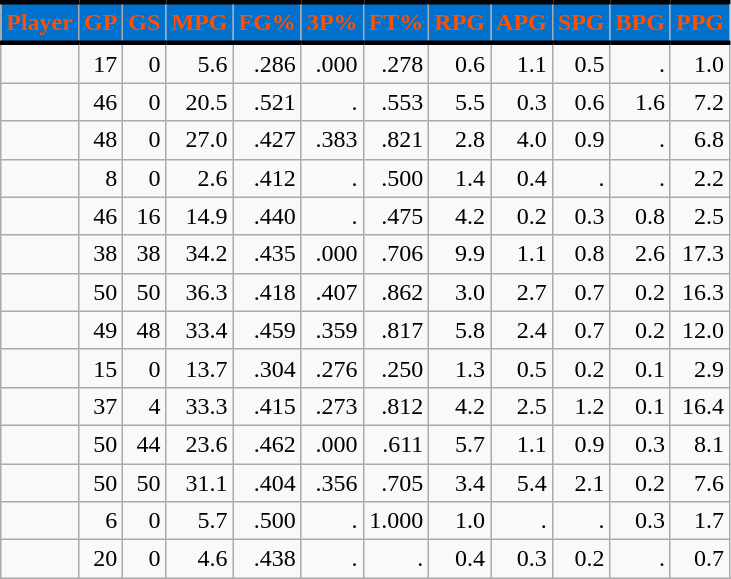<table class="wikitable sortable" style="text-align:right;">
<tr>
<th style="background:#0072CE; color:#FE5000; border-top:#010101 3px solid; border-bottom:#010101 3px solid;">Player</th>
<th style="background:#0072CE; color:#FE5000; border-top:#010101 3px solid; border-bottom:#010101 3px solid;">GP</th>
<th style="background:#0072CE; color:#FE5000; border-top:#010101 3px solid; border-bottom:#010101 3px solid;">GS</th>
<th style="background:#0072CE; color:#FE5000; border-top:#010101 3px solid; border-bottom:#010101 3px solid;">MPG</th>
<th style="background:#0072CE; color:#FE5000; border-top:#010101 3px solid; border-bottom:#010101 3px solid;">FG%</th>
<th style="background:#0072CE; color:#FE5000; border-top:#010101 3px solid; border-bottom:#010101 3px solid;">3P%</th>
<th style="background:#0072CE; color:#FE5000; border-top:#010101 3px solid; border-bottom:#010101 3px solid;">FT%</th>
<th style="background:#0072CE; color:#FE5000; border-top:#010101 3px solid; border-bottom:#010101 3px solid;">RPG</th>
<th style="background:#0072CE; color:#FE5000; border-top:#010101 3px solid; border-bottom:#010101 3px solid;">APG</th>
<th style="background:#0072CE; color:#FE5000; border-top:#010101 3px solid; border-bottom:#010101 3px solid;">SPG</th>
<th style="background:#0072CE; color:#FE5000; border-top:#010101 3px solid; border-bottom:#010101 3px solid;">BPG</th>
<th style="background:#0072CE; color:#FE5000; border-top:#010101 3px solid; border-bottom:#010101 3px solid;">PPG</th>
</tr>
<tr>
<td></td>
<td>17</td>
<td>0</td>
<td>5.6</td>
<td>.286</td>
<td>.000</td>
<td>.278</td>
<td>0.6</td>
<td>1.1</td>
<td>0.5</td>
<td>.</td>
<td>1.0</td>
</tr>
<tr>
<td></td>
<td>46</td>
<td>0</td>
<td>20.5</td>
<td>.521</td>
<td>.</td>
<td>.553</td>
<td>5.5</td>
<td>0.3</td>
<td>0.6</td>
<td>1.6</td>
<td>7.2</td>
</tr>
<tr>
<td></td>
<td>48</td>
<td>0</td>
<td>27.0</td>
<td>.427</td>
<td>.383</td>
<td>.821</td>
<td>2.8</td>
<td>4.0</td>
<td>0.9</td>
<td>.</td>
<td>6.8</td>
</tr>
<tr>
<td></td>
<td>8</td>
<td>0</td>
<td>2.6</td>
<td>.412</td>
<td>.</td>
<td>.500</td>
<td>1.4</td>
<td>0.4</td>
<td>.</td>
<td>.</td>
<td>2.2</td>
</tr>
<tr>
<td></td>
<td>46</td>
<td>16</td>
<td>14.9</td>
<td>.440</td>
<td>.</td>
<td>.475</td>
<td>4.2</td>
<td>0.2</td>
<td>0.3</td>
<td>0.8</td>
<td>2.5</td>
</tr>
<tr>
<td></td>
<td>38</td>
<td>38</td>
<td>34.2</td>
<td>.435</td>
<td>.000</td>
<td>.706</td>
<td>9.9</td>
<td>1.1</td>
<td>0.8</td>
<td>2.6</td>
<td>17.3</td>
</tr>
<tr>
<td></td>
<td>50</td>
<td>50</td>
<td>36.3</td>
<td>.418</td>
<td>.407</td>
<td>.862</td>
<td>3.0</td>
<td>2.7</td>
<td>0.7</td>
<td>0.2</td>
<td>16.3</td>
</tr>
<tr>
<td></td>
<td>49</td>
<td>48</td>
<td>33.4</td>
<td>.459</td>
<td>.359</td>
<td>.817</td>
<td>5.8</td>
<td>2.4</td>
<td>0.7</td>
<td>0.2</td>
<td>12.0</td>
</tr>
<tr>
<td></td>
<td>15</td>
<td>0</td>
<td>13.7</td>
<td>.304</td>
<td>.276</td>
<td>.250</td>
<td>1.3</td>
<td>0.5</td>
<td>0.2</td>
<td>0.1</td>
<td>2.9</td>
</tr>
<tr>
<td></td>
<td>37</td>
<td>4</td>
<td>33.3</td>
<td>.415</td>
<td>.273</td>
<td>.812</td>
<td>4.2</td>
<td>2.5</td>
<td>1.2</td>
<td>0.1</td>
<td>16.4</td>
</tr>
<tr>
<td></td>
<td>50</td>
<td>44</td>
<td>23.6</td>
<td>.462</td>
<td>.000</td>
<td>.611</td>
<td>5.7</td>
<td>1.1</td>
<td>0.9</td>
<td>0.3</td>
<td>8.1</td>
</tr>
<tr>
<td></td>
<td>50</td>
<td>50</td>
<td>31.1</td>
<td>.404</td>
<td>.356</td>
<td>.705</td>
<td>3.4</td>
<td>5.4</td>
<td>2.1</td>
<td>0.2</td>
<td>7.6</td>
</tr>
<tr>
<td></td>
<td>6</td>
<td>0</td>
<td>5.7</td>
<td>.500</td>
<td>.</td>
<td>1.000</td>
<td>1.0</td>
<td>.</td>
<td>.</td>
<td>0.3</td>
<td>1.7</td>
</tr>
<tr>
<td></td>
<td>20</td>
<td>0</td>
<td>4.6</td>
<td>.438</td>
<td>.</td>
<td>.</td>
<td>0.4</td>
<td>0.3</td>
<td>0.2</td>
<td>.</td>
<td>0.7</td>
</tr>
</table>
